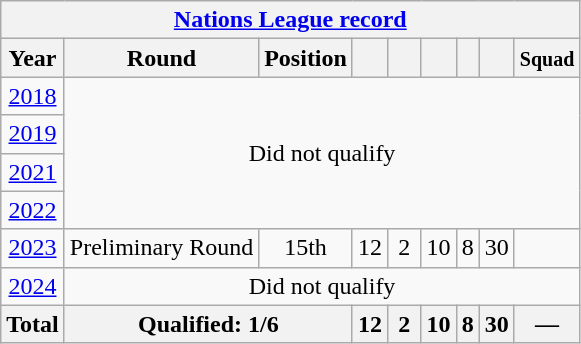<table class="wikitable" style="text-align: center;">
<tr>
<th colspan=9><a href='#'>Nations League record</a></th>
</tr>
<tr>
<th>Year</th>
<th>Round</th>
<th>Position</th>
<th width="15"></th>
<th width="15"></th>
<th width="15"></th>
<th></th>
<th></th>
<th><small>Squad</small></th>
</tr>
<tr>
<td> <a href='#'>2018</a></td>
<td colspan="8" rowspan="4">Did not qualify</td>
</tr>
<tr>
<td> <a href='#'>2019</a></td>
</tr>
<tr>
<td> <a href='#'>2021</a></td>
</tr>
<tr>
<td> <a href='#'>2022</a></td>
</tr>
<tr>
<td> <a href='#'>2023</a></td>
<td>Preliminary Round</td>
<td>15th</td>
<td>12</td>
<td>2</td>
<td>10</td>
<td>8</td>
<td>30</td>
<td></td>
</tr>
<tr>
<td> <a href='#'>2024</a></td>
<td colspan="8" rowspan="1">Did not qualify</td>
</tr>
<tr>
<th>Total</th>
<th colspan="2">Qualified: 1/6</th>
<th>12</th>
<th>2</th>
<th>10</th>
<th>8</th>
<th>30</th>
<th>—</th>
</tr>
</table>
